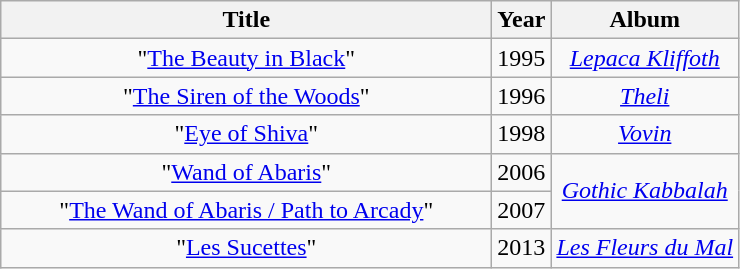<table class="wikitable plainrowheaders" style="text-align:center;">
<tr>
<th scope="col" style="width:20em;">Title</th>
<th scope="col">Year</th>
<th scope="col">Album</th>
</tr>
<tr>
<td>"<a href='#'>The Beauty in Black</a>"</td>
<td>1995</td>
<td><em><a href='#'>Lepaca Kliffoth</a></em></td>
</tr>
<tr>
<td>"<a href='#'>The Siren of the Woods</a>"</td>
<td>1996</td>
<td><em><a href='#'>Theli</a></em></td>
</tr>
<tr>
<td>"<a href='#'>Eye of Shiva</a>"</td>
<td>1998</td>
<td><em><a href='#'>Vovin</a></em></td>
</tr>
<tr>
<td>"<a href='#'>Wand of Abaris</a>"</td>
<td>2006</td>
<td rowspan="2"><em><a href='#'>Gothic Kabbalah</a></em></td>
</tr>
<tr>
<td>"<a href='#'>The Wand of Abaris / Path to Arcady</a>"</td>
<td>2007</td>
</tr>
<tr>
<td>"<a href='#'>Les Sucettes</a>"</td>
<td>2013</td>
<td><em><a href='#'>Les Fleurs du Mal</a></em></td>
</tr>
</table>
